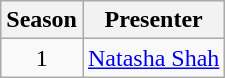<table class="wikitable">
<tr>
<th>Season</th>
<th colspan="1">Presenter</th>
</tr>
<tr>
<td style="text-align:center;">1</td>
<td><a href='#'>Natasha Shah</a></td>
</tr>
</table>
